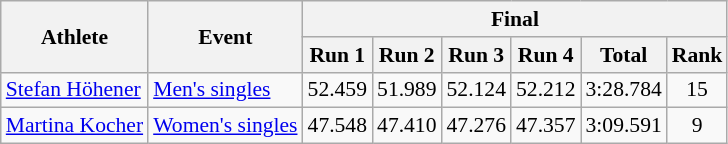<table class="wikitable" style="font-size:90%">
<tr>
<th rowspan="2">Athlete</th>
<th rowspan="2">Event</th>
<th colspan="6">Final</th>
</tr>
<tr>
<th>Run 1</th>
<th>Run 2</th>
<th>Run 3</th>
<th>Run 4</th>
<th>Total</th>
<th>Rank</th>
</tr>
<tr>
<td><a href='#'>Stefan Höhener</a></td>
<td><a href='#'>Men's singles</a></td>
<td align="center">52.459</td>
<td align="center">51.989</td>
<td align="center">52.124</td>
<td align="center">52.212</td>
<td align="center">3:28.784</td>
<td align="center">15</td>
</tr>
<tr>
<td><a href='#'>Martina Kocher</a></td>
<td><a href='#'>Women's singles</a></td>
<td align="center">47.548</td>
<td align="center">47.410</td>
<td align="center">47.276</td>
<td align="center">47.357</td>
<td align="center">3:09.591</td>
<td align="center">9</td>
</tr>
</table>
